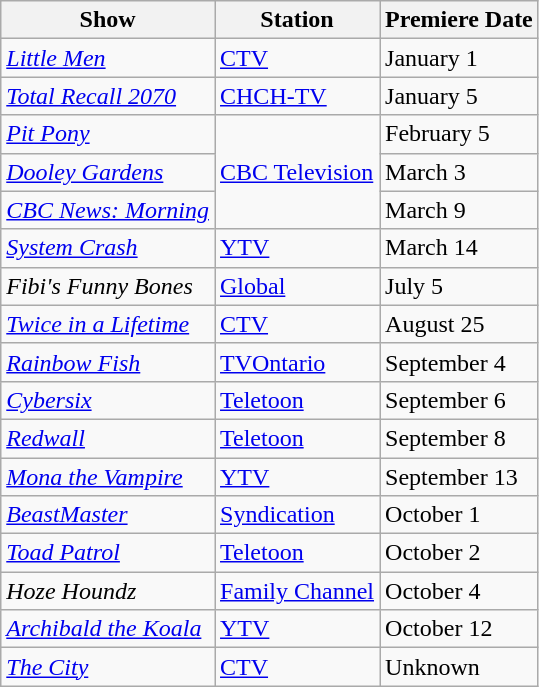<table class="wikitable">
<tr>
<th>Show</th>
<th>Station</th>
<th>Premiere Date</th>
</tr>
<tr>
<td><em><a href='#'>Little Men</a></em></td>
<td><a href='#'>CTV</a></td>
<td>January 1</td>
</tr>
<tr>
<td><em><a href='#'>Total Recall 2070</a></em></td>
<td><a href='#'>CHCH-TV</a></td>
<td>January 5</td>
</tr>
<tr>
<td><em><a href='#'>Pit Pony</a></em></td>
<td rowspan="3"><a href='#'>CBC Television</a></td>
<td>February 5</td>
</tr>
<tr>
<td><em><a href='#'>Dooley Gardens</a></em></td>
<td>March 3</td>
</tr>
<tr>
<td><em><a href='#'>CBC News: Morning</a></em></td>
<td>March 9</td>
</tr>
<tr>
<td><em><a href='#'>System Crash</a></em></td>
<td><a href='#'>YTV</a></td>
<td>March 14</td>
</tr>
<tr>
<td><em>Fibi's Funny Bones</em></td>
<td><a href='#'>Global</a></td>
<td>July 5</td>
</tr>
<tr>
<td><em><a href='#'>Twice in a Lifetime</a></em></td>
<td><a href='#'>CTV</a></td>
<td>August 25</td>
</tr>
<tr>
<td><em><a href='#'>Rainbow Fish</a></em></td>
<td><a href='#'>TVOntario</a></td>
<td>September 4</td>
</tr>
<tr>
<td><em><a href='#'>Cybersix</a></em></td>
<td><a href='#'>Teletoon</a></td>
<td>September 6</td>
</tr>
<tr>
<td><em><a href='#'>Redwall</a></em></td>
<td><a href='#'>Teletoon</a></td>
<td>September 8</td>
</tr>
<tr>
<td><em><a href='#'>Mona the Vampire</a></em></td>
<td><a href='#'>YTV</a></td>
<td>September 13</td>
</tr>
<tr>
<td><em><a href='#'>BeastMaster</a></em></td>
<td><a href='#'>Syndication</a></td>
<td>October 1</td>
</tr>
<tr>
<td><em><a href='#'>Toad Patrol</a></em></td>
<td><a href='#'>Teletoon</a></td>
<td>October 2</td>
</tr>
<tr>
<td><em>Hoze Houndz</em></td>
<td><a href='#'>Family Channel</a></td>
<td>October 4</td>
</tr>
<tr>
<td><em><a href='#'>Archibald the Koala</a></em></td>
<td><a href='#'>YTV</a></td>
<td>October 12</td>
</tr>
<tr>
<td><em><a href='#'>The City</a></em></td>
<td><a href='#'>CTV</a></td>
<td>Unknown</td>
</tr>
</table>
